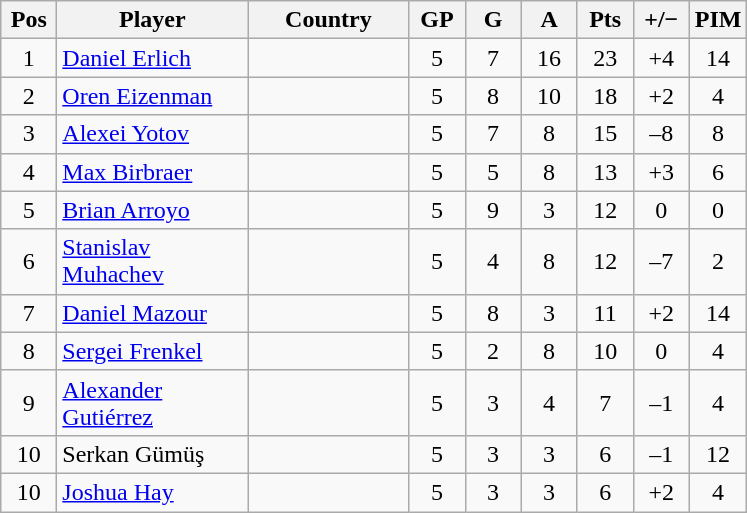<table class="wikitable sortable" style="text-align: center;">
<tr>
<th width=30>Pos</th>
<th width=120>Player</th>
<th width=100>Country</th>
<th width=30>GP</th>
<th width=30>G</th>
<th width=30>A</th>
<th width=30>Pts</th>
<th width=30>+/−</th>
<th width=30>PIM</th>
</tr>
<tr>
<td>1</td>
<td align=left><a href='#'>Daniel Erlich</a></td>
<td align=left></td>
<td>5</td>
<td>7</td>
<td>16</td>
<td>23</td>
<td>+4</td>
<td>14</td>
</tr>
<tr>
<td>2</td>
<td align=left><a href='#'>Oren Eizenman</a></td>
<td align=left></td>
<td>5</td>
<td>8</td>
<td>10</td>
<td>18</td>
<td>+2</td>
<td>4</td>
</tr>
<tr>
<td>3</td>
<td align=left><a href='#'>Alexei Yotov</a></td>
<td align=left></td>
<td>5</td>
<td>7</td>
<td>8</td>
<td>15</td>
<td>–8</td>
<td>8</td>
</tr>
<tr>
<td>4</td>
<td align=left><a href='#'>Max Birbraer</a></td>
<td align=left></td>
<td>5</td>
<td>5</td>
<td>8</td>
<td>13</td>
<td>+3</td>
<td>6</td>
</tr>
<tr>
<td>5</td>
<td align=left><a href='#'>Brian Arroyo</a></td>
<td align=left></td>
<td>5</td>
<td>9</td>
<td>3</td>
<td>12</td>
<td>0</td>
<td>0</td>
</tr>
<tr>
<td>6</td>
<td align=left><a href='#'>Stanislav Muhachev</a></td>
<td align=left></td>
<td>5</td>
<td>4</td>
<td>8</td>
<td>12</td>
<td>–7</td>
<td>2</td>
</tr>
<tr>
<td>7</td>
<td align=left><a href='#'>Daniel Mazour</a></td>
<td align=left></td>
<td>5</td>
<td>8</td>
<td>3</td>
<td>11</td>
<td>+2</td>
<td>14</td>
</tr>
<tr>
<td>8</td>
<td align=left><a href='#'>Sergei Frenkel</a></td>
<td align=left></td>
<td>5</td>
<td>2</td>
<td>8</td>
<td>10</td>
<td>0</td>
<td>4</td>
</tr>
<tr>
<td>9</td>
<td align=left><a href='#'>Alexander Gutiérrez</a></td>
<td align=left></td>
<td>5</td>
<td>3</td>
<td>4</td>
<td>7</td>
<td>–1</td>
<td>4</td>
</tr>
<tr>
<td>10</td>
<td align=left>Serkan Gümüş</td>
<td align=left></td>
<td>5</td>
<td>3</td>
<td>3</td>
<td>6</td>
<td>–1</td>
<td>12</td>
</tr>
<tr>
<td>10</td>
<td align=left><a href='#'>Joshua Hay</a></td>
<td align=left></td>
<td>5</td>
<td>3</td>
<td>3</td>
<td>6</td>
<td>+2</td>
<td>4</td>
</tr>
</table>
